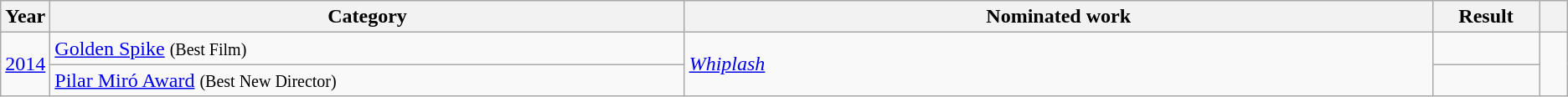<table class=wikitable>
<tr>
<th scope="col" style="width:1em;">Year</th>
<th scope="col" style="width:33em;">Category</th>
<th scope="col" style="width:39em;">Nominated work</th>
<th scope="col" style="width:5em;">Result</th>
<th scope="col" style="width:1em;"></th>
</tr>
<tr>
<td rowspan="2"><a href='#'>2014</a></td>
<td><a href='#'>Golden Spike</a> <small>(Best Film)</small></td>
<td rowspan="2"><em><a href='#'>Whiplash</a></em></td>
<td></td>
<td rowspan="2"></td>
</tr>
<tr>
<td><a href='#'>Pilar Miró Award</a> <small>(Best New Director)</small></td>
<td></td>
</tr>
</table>
